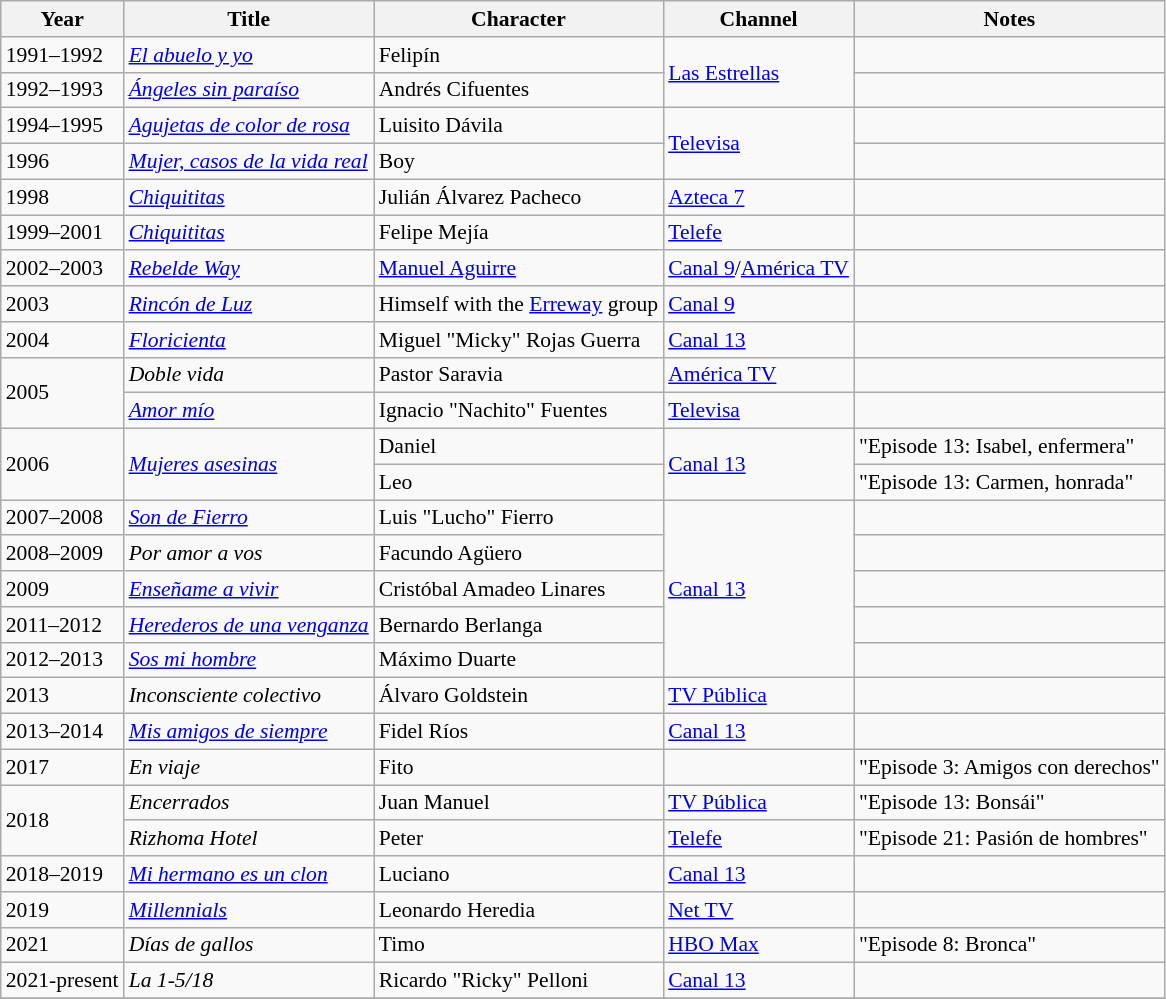<table class="wikitable" style="font-size: 90%;">
<tr>
<th>Year</th>
<th>Title</th>
<th>Character</th>
<th>Channel</th>
<th>Notes</th>
</tr>
<tr>
<td>1991–1992</td>
<td><em><a href='#'>El abuelo y yo</a></em></td>
<td>Felipín</td>
<td rowspan="2"><a href='#'>Las Estrellas</a></td>
<td></td>
</tr>
<tr>
<td>1992–1993</td>
<td><em><a href='#'>Ángeles sin paraíso</a></em></td>
<td>Andrés Cifuentes</td>
<td></td>
</tr>
<tr>
<td>1994–1995</td>
<td><em><a href='#'>Agujetas de color de rosa</a></em></td>
<td>Luisito Dávila</td>
<td rowspan="2"><a href='#'>Televisa</a></td>
<td></td>
</tr>
<tr>
<td>1996</td>
<td><em><a href='#'>Mujer, casos de la vida real</a></em></td>
<td>Boy</td>
<td></td>
</tr>
<tr>
<td>1998</td>
<td><em><a href='#'>Chiquititas</a></em></td>
<td>Julián Álvarez Pacheco</td>
<td><a href='#'>Azteca 7</a></td>
<td></td>
</tr>
<tr>
<td>1999–2001</td>
<td><em><a href='#'>Chiquititas</a></em></td>
<td>Felipe Mejía</td>
<td><a href='#'>Telefe</a></td>
<td></td>
</tr>
<tr>
<td>2002–2003</td>
<td><em><a href='#'>Rebelde Way</a></em></td>
<td><a href='#'>Manuel Aguirre</a></td>
<td><a href='#'>Canal 9</a>/<a href='#'>América TV</a></td>
<td></td>
</tr>
<tr>
<td>2003</td>
<td><em><a href='#'>Rincón de Luz</a></em></td>
<td>Himself with the <a href='#'>Erreway</a> group</td>
<td><a href='#'>Canal 9</a></td>
<td></td>
</tr>
<tr>
<td>2004</td>
<td><em><a href='#'>Floricienta</a></em></td>
<td>Miguel "Micky" Rojas Guerra</td>
<td><a href='#'>Canal 13</a></td>
<td></td>
</tr>
<tr>
<td rowspan="2">2005</td>
<td><em>Doble vida</em></td>
<td>Pastor Saravia</td>
<td><a href='#'>América TV</a></td>
<td></td>
</tr>
<tr>
<td><em><a href='#'>Amor mío</a></em></td>
<td>Ignacio "Nachito" Fuentes</td>
<td><a href='#'>Televisa</a></td>
<td></td>
</tr>
<tr>
<td rowspan="2">2006</td>
<td rowspan="2"><em><a href='#'>Mujeres asesinas</a></em></td>
<td>Daniel</td>
<td rowspan="2"><a href='#'>Canal 13</a></td>
<td>"Episode 13: Isabel, enfermera"</td>
</tr>
<tr>
<td>Leo</td>
<td>"Episode 13: Carmen, honrada"</td>
</tr>
<tr>
<td>2007–2008</td>
<td><em><a href='#'>Son de Fierro</a></em></td>
<td>Luis "Lucho" Fierro</td>
<td rowspan="5"><a href='#'>Canal 13</a></td>
<td></td>
</tr>
<tr>
<td>2008–2009</td>
<td><em>Por amor a vos</em></td>
<td>Facundo Agüero</td>
<td></td>
</tr>
<tr>
<td>2009</td>
<td><em><a href='#'>Enseñame a vivir</a></em></td>
<td>Cristóbal Amadeo Linares</td>
<td></td>
</tr>
<tr>
<td>2011–2012</td>
<td><em><a href='#'>Herederos de una venganza</a></em></td>
<td>Bernardo Berlanga</td>
<td></td>
</tr>
<tr>
<td>2012–2013</td>
<td><em><a href='#'>Sos mi hombre</a></em></td>
<td>Máximo Duarte</td>
<td></td>
</tr>
<tr>
<td>2013</td>
<td><em>Inconsciente colectivo</em></td>
<td>Álvaro Goldstein</td>
<td><a href='#'>TV Pública</a></td>
<td></td>
</tr>
<tr>
<td>2013–2014</td>
<td><em><a href='#'>Mis amigos de siempre</a></em></td>
<td>Fidel Ríos</td>
<td><a href='#'>Canal 13</a></td>
<td></td>
</tr>
<tr>
<td>2017</td>
<td><em>En viaje</em></td>
<td>Fito</td>
<td></td>
<td>"Episode 3: Amigos con derechos"</td>
</tr>
<tr>
<td rowspan="2">2018</td>
<td><em>Encerrados</em></td>
<td>Juan Manuel</td>
<td><a href='#'>TV Pública</a></td>
<td>"Episode 13: Bonsái"</td>
</tr>
<tr>
<td><em>Rizhoma Hotel</em></td>
<td>Peter</td>
<td><a href='#'>Telefe</a></td>
<td>"Episode 21: Pasión de hombres"</td>
</tr>
<tr>
<td>2018–2019</td>
<td><em><a href='#'>Mi hermano es un clon</a></em></td>
<td>Luciano</td>
<td><a href='#'>Canal 13</a></td>
<td></td>
</tr>
<tr>
<td>2019</td>
<td><em><a href='#'>Millennials</a></em></td>
<td>Leonardo Heredia</td>
<td><a href='#'>Net TV</a></td>
<td></td>
</tr>
<tr>
<td>2021</td>
<td><em>Días de gallos</em></td>
<td>Timo</td>
<td><a href='#'>HBO Max</a></td>
<td>"Episode 8: Bronca"</td>
</tr>
<tr>
<td>2021-present</td>
<td><em>La 1-5/18</em></td>
<td>Ricardo "Ricky" Pelloni</td>
<td><a href='#'>Canal 13</a></td>
<td></td>
</tr>
<tr>
</tr>
</table>
